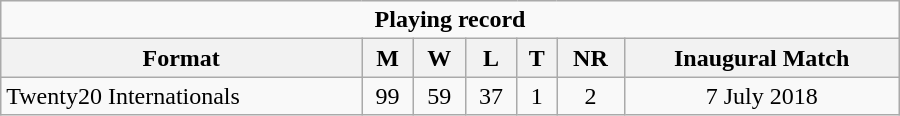<table class="wikitable" style="text-align: center; width: 600px;">
<tr>
<td colspan=7 align="center"><strong>Playing record</strong></td>
</tr>
<tr>
<th>Format</th>
<th>M</th>
<th>W</th>
<th>L</th>
<th>T</th>
<th>NR</th>
<th>Inaugural Match</th>
</tr>
<tr>
<td align="left">Twenty20 Internationals</td>
<td>99</td>
<td>59</td>
<td>37</td>
<td>1</td>
<td>2</td>
<td>7 July 2018</td>
</tr>
</table>
